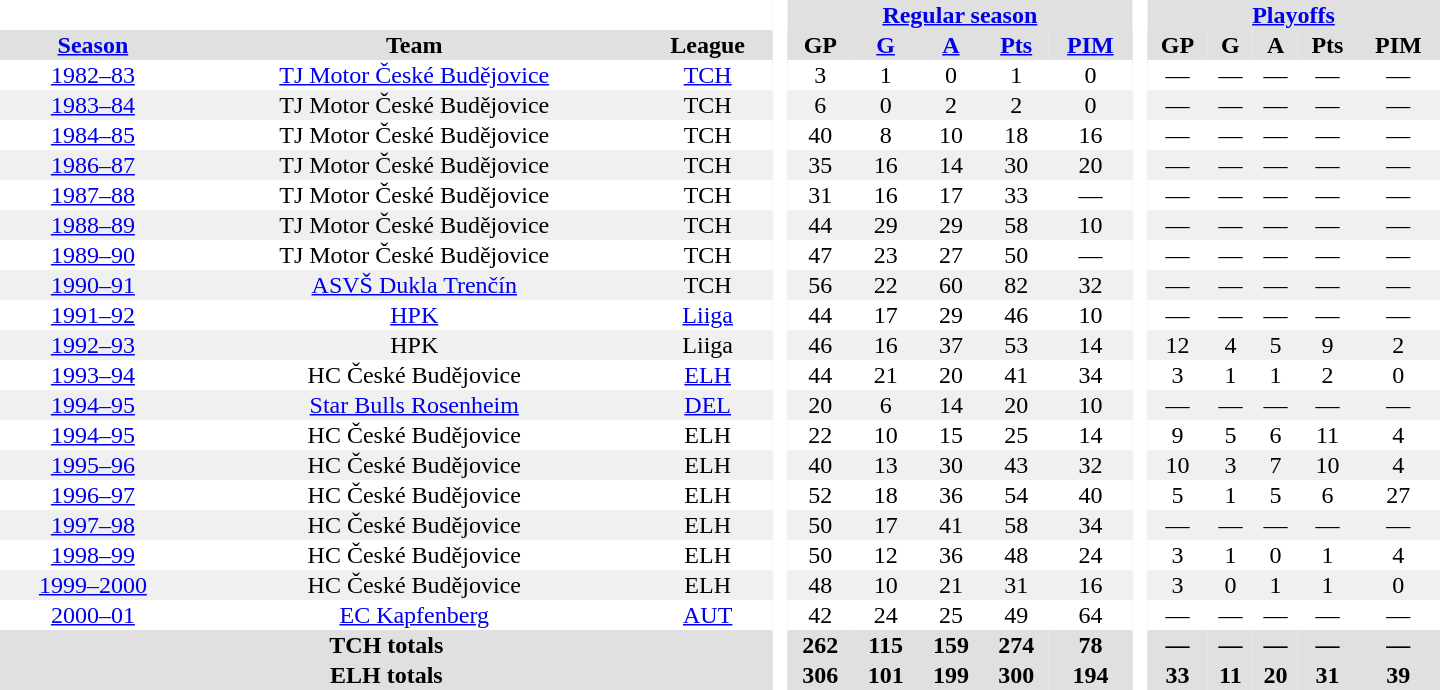<table border="0" cellpadding="1" cellspacing="0" style="text-align:center; width:60em">
<tr bgcolor="#e0e0e0">
<th colspan="3" bgcolor="#ffffff"> </th>
<th rowspan="99" bgcolor="#ffffff"> </th>
<th colspan="5"><a href='#'>Regular season</a></th>
<th rowspan="99" bgcolor="#ffffff"> </th>
<th colspan="5"><a href='#'>Playoffs</a></th>
</tr>
<tr bgcolor="#e0e0e0">
<th><a href='#'>Season</a></th>
<th>Team</th>
<th>League</th>
<th>GP</th>
<th><a href='#'>G</a></th>
<th><a href='#'>A</a></th>
<th><a href='#'>Pts</a></th>
<th><a href='#'>PIM</a></th>
<th>GP</th>
<th>G</th>
<th>A</th>
<th>Pts</th>
<th>PIM</th>
</tr>
<tr>
<td><a href='#'>1982–83</a></td>
<td><a href='#'>TJ Motor České Budějovice</a></td>
<td><a href='#'>TCH</a></td>
<td>3</td>
<td>1</td>
<td>0</td>
<td>1</td>
<td>0</td>
<td>—</td>
<td>—</td>
<td>—</td>
<td>—</td>
<td>—</td>
</tr>
<tr bgcolor="#f0f0f0">
<td><a href='#'>1983–84</a></td>
<td>TJ Motor České Budějovice</td>
<td>TCH</td>
<td>6</td>
<td>0</td>
<td>2</td>
<td>2</td>
<td>0</td>
<td>—</td>
<td>—</td>
<td>—</td>
<td>—</td>
<td>—</td>
</tr>
<tr>
<td><a href='#'>1984–85</a></td>
<td>TJ Motor České Budějovice</td>
<td>TCH</td>
<td>40</td>
<td>8</td>
<td>10</td>
<td>18</td>
<td>16</td>
<td>—</td>
<td>—</td>
<td>—</td>
<td>—</td>
<td>—</td>
</tr>
<tr bgcolor="#f0f0f0">
<td><a href='#'>1986–87</a></td>
<td>TJ Motor České Budějovice</td>
<td>TCH</td>
<td>35</td>
<td>16</td>
<td>14</td>
<td>30</td>
<td>20</td>
<td>—</td>
<td>—</td>
<td>—</td>
<td>—</td>
<td>—</td>
</tr>
<tr>
<td><a href='#'>1987–88</a></td>
<td>TJ Motor České Budějovice</td>
<td>TCH</td>
<td>31</td>
<td>16</td>
<td>17</td>
<td>33</td>
<td>—</td>
<td>—</td>
<td>—</td>
<td>—</td>
<td>—</td>
<td>—</td>
</tr>
<tr bgcolor="#f0f0f0">
<td><a href='#'>1988–89</a></td>
<td>TJ Motor České Budějovice</td>
<td>TCH</td>
<td>44</td>
<td>29</td>
<td>29</td>
<td>58</td>
<td>10</td>
<td>—</td>
<td>—</td>
<td>—</td>
<td>—</td>
<td>—</td>
</tr>
<tr>
<td><a href='#'>1989–90</a></td>
<td>TJ Motor České Budějovice</td>
<td>TCH</td>
<td>47</td>
<td>23</td>
<td>27</td>
<td>50</td>
<td>—</td>
<td>—</td>
<td>—</td>
<td>—</td>
<td>—</td>
<td>—</td>
</tr>
<tr bgcolor="#f0f0f0">
<td><a href='#'>1990–91</a></td>
<td><a href='#'>ASVŠ Dukla Trenčín</a></td>
<td>TCH</td>
<td>56</td>
<td>22</td>
<td>60</td>
<td>82</td>
<td>32</td>
<td>—</td>
<td>—</td>
<td>—</td>
<td>—</td>
<td>—</td>
</tr>
<tr>
<td><a href='#'>1991–92</a></td>
<td><a href='#'>HPK</a></td>
<td><a href='#'>Liiga</a></td>
<td>44</td>
<td>17</td>
<td>29</td>
<td>46</td>
<td>10</td>
<td>—</td>
<td>—</td>
<td>—</td>
<td>—</td>
<td>—</td>
</tr>
<tr bgcolor="#f0f0f0">
<td><a href='#'>1992–93</a></td>
<td>HPK</td>
<td>Liiga</td>
<td>46</td>
<td>16</td>
<td>37</td>
<td>53</td>
<td>14</td>
<td>12</td>
<td>4</td>
<td>5</td>
<td>9</td>
<td>2</td>
</tr>
<tr>
<td><a href='#'>1993–94</a></td>
<td>HC České Budějovice</td>
<td><a href='#'>ELH</a></td>
<td>44</td>
<td>21</td>
<td>20</td>
<td>41</td>
<td>34</td>
<td>3</td>
<td>1</td>
<td>1</td>
<td>2</td>
<td>0</td>
</tr>
<tr bgcolor="#f0f0f0">
<td><a href='#'>1994–95</a></td>
<td><a href='#'>Star Bulls Rosenheim</a></td>
<td><a href='#'>DEL</a></td>
<td>20</td>
<td>6</td>
<td>14</td>
<td>20</td>
<td>10</td>
<td>—</td>
<td>—</td>
<td>—</td>
<td>—</td>
<td>—</td>
</tr>
<tr>
<td><a href='#'>1994–95</a></td>
<td>HC České Budějovice</td>
<td>ELH</td>
<td>22</td>
<td>10</td>
<td>15</td>
<td>25</td>
<td>14</td>
<td>9</td>
<td>5</td>
<td>6</td>
<td>11</td>
<td>4</td>
</tr>
<tr bgcolor="#f0f0f0">
<td><a href='#'>1995–96</a></td>
<td>HC České Budějovice</td>
<td>ELH</td>
<td>40</td>
<td>13</td>
<td>30</td>
<td>43</td>
<td>32</td>
<td>10</td>
<td>3</td>
<td>7</td>
<td>10</td>
<td>4</td>
</tr>
<tr>
<td><a href='#'>1996–97</a></td>
<td>HC České Budějovice</td>
<td>ELH</td>
<td>52</td>
<td>18</td>
<td>36</td>
<td>54</td>
<td>40</td>
<td>5</td>
<td>1</td>
<td>5</td>
<td>6</td>
<td>27</td>
</tr>
<tr bgcolor="#f0f0f0">
<td><a href='#'>1997–98</a></td>
<td>HC České Budějovice</td>
<td>ELH</td>
<td>50</td>
<td>17</td>
<td>41</td>
<td>58</td>
<td>34</td>
<td>—</td>
<td>—</td>
<td>—</td>
<td>—</td>
<td>—</td>
</tr>
<tr>
<td><a href='#'>1998–99</a></td>
<td>HC České Budějovice</td>
<td>ELH</td>
<td>50</td>
<td>12</td>
<td>36</td>
<td>48</td>
<td>24</td>
<td>3</td>
<td>1</td>
<td>0</td>
<td>1</td>
<td>4</td>
</tr>
<tr bgcolor="#f0f0f0">
<td><a href='#'>1999–2000</a></td>
<td>HC České Budějovice</td>
<td>ELH</td>
<td>48</td>
<td>10</td>
<td>21</td>
<td>31</td>
<td>16</td>
<td>3</td>
<td>0</td>
<td>1</td>
<td>1</td>
<td>0</td>
</tr>
<tr>
<td><a href='#'>2000–01</a></td>
<td><a href='#'>EC Kapfenberg</a></td>
<td><a href='#'>AUT</a></td>
<td>42</td>
<td>24</td>
<td>25</td>
<td>49</td>
<td>64</td>
<td>—</td>
<td>—</td>
<td>—</td>
<td>—</td>
<td>—</td>
</tr>
<tr bgcolor="#e0e0e0">
<th colspan="3">TCH totals</th>
<th>262</th>
<th>115</th>
<th>159</th>
<th>274</th>
<th>78</th>
<th>—</th>
<th>—</th>
<th>—</th>
<th>—</th>
<th>—</th>
</tr>
<tr bgcolor="#e0e0e0">
<th colspan="3">ELH totals</th>
<th>306</th>
<th>101</th>
<th>199</th>
<th>300</th>
<th>194</th>
<th>33</th>
<th>11</th>
<th>20</th>
<th>31</th>
<th>39</th>
</tr>
</table>
